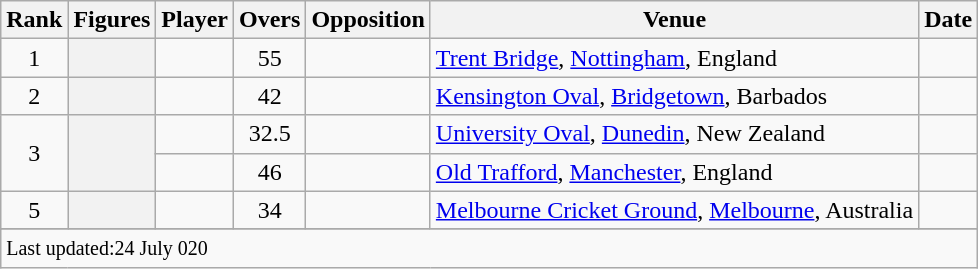<table class="wikitable plainrowheaders sortable">
<tr>
<th scope=col>Rank</th>
<th scope=col>Figures</th>
<th scope=col>Player</th>
<th scope=col>Overs</th>
<th scope=col>Opposition</th>
<th scope=col>Venue</th>
<th scope=col>Date</th>
</tr>
<tr>
<td scope=row style=text-align:center;>1</td>
<th scope=row style=text-align:center;></th>
<td></td>
<td align=center>55</td>
<td></td>
<td><a href='#'>Trent Bridge</a>, <a href='#'>Nottingham</a>, England</td>
<td></td>
</tr>
<tr>
<td align=center>2</td>
<th scope=row style=text-align:center;></th>
<td></td>
<td align=center>42</td>
<td></td>
<td><a href='#'>Kensington Oval</a>, <a href='#'>Bridgetown</a>, Barbados</td>
<td></td>
</tr>
<tr>
<td align=center rowspan=2>3</td>
<th scope=row style=text-align:center; rowspan=2></th>
<td></td>
<td align=center>32.5</td>
<td></td>
<td><a href='#'>University Oval</a>, <a href='#'>Dunedin</a>, New Zealand</td>
<td></td>
</tr>
<tr>
<td></td>
<td align=center>46</td>
<td></td>
<td><a href='#'>Old Trafford</a>, <a href='#'>Manchester</a>, England</td>
<td></td>
</tr>
<tr>
<td align=center>5</td>
<th scope=row style=text-align:center;></th>
<td></td>
<td align=center>34</td>
<td></td>
<td><a href='#'>Melbourne Cricket Ground</a>, <a href='#'>Melbourne</a>, Australia</td>
<td></td>
</tr>
<tr>
</tr>
<tr class=sortbottom>
<td colspan=7><small>Last updated:24 July 020</small></td>
</tr>
</table>
